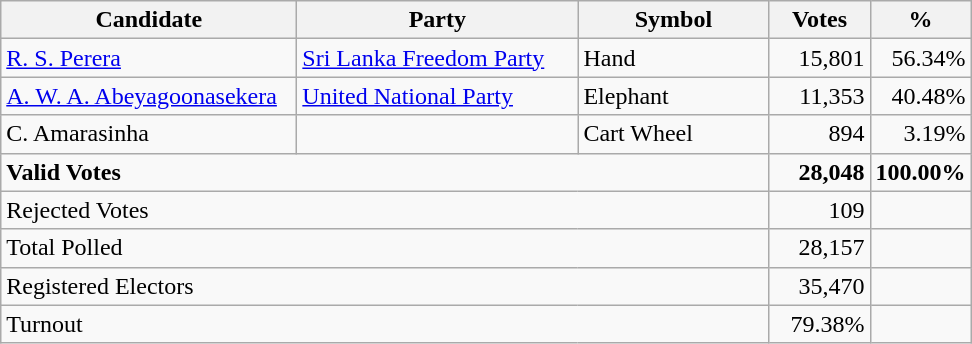<table class="wikitable" border="1" style="text-align:right;">
<tr>
<th align=left width="190">Candidate</th>
<th align=left width="180">Party</th>
<th align=left width="120">Symbol</th>
<th align=left width="60">Votes</th>
<th align=left width="60">%</th>
</tr>
<tr>
<td align=left><a href='#'>R. S. Perera</a></td>
<td align=left><a href='#'>Sri Lanka Freedom Party</a></td>
<td align=left>Hand</td>
<td>15,801</td>
<td>56.34%</td>
</tr>
<tr>
<td align=left><a href='#'>A. W. A. Abeyagoonasekera</a></td>
<td align=left><a href='#'>United National Party</a></td>
<td align=left>Elephant</td>
<td>11,353</td>
<td>40.48%</td>
</tr>
<tr>
<td align=left>C. Amarasinha</td>
<td></td>
<td align=left>Cart Wheel</td>
<td>894</td>
<td>3.19%</td>
</tr>
<tr>
<td align=left colspan=3><strong>Valid Votes</strong></td>
<td><strong>28,048</strong></td>
<td><strong>100.00%</strong></td>
</tr>
<tr>
<td align=left colspan=3>Rejected Votes</td>
<td>109</td>
<td></td>
</tr>
<tr>
<td align=left colspan=3>Total Polled</td>
<td>28,157</td>
<td></td>
</tr>
<tr>
<td align=left colspan=3>Registered Electors</td>
<td>35,470</td>
<td></td>
</tr>
<tr>
<td align=left colspan=3>Turnout</td>
<td>79.38%</td>
</tr>
</table>
